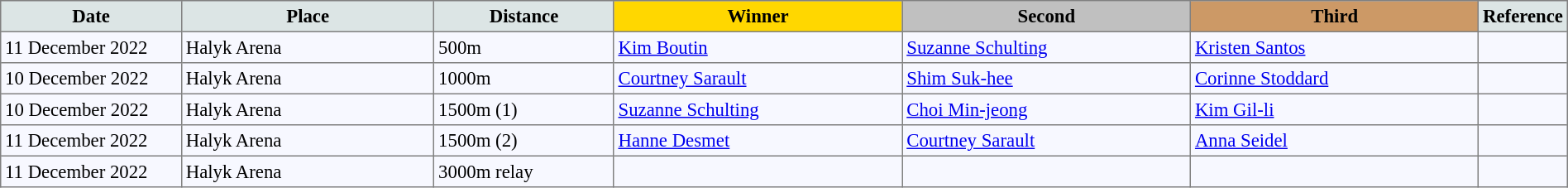<table bgcolor="#f7f8ff" cellpadding="3" cellspacing="0" border="1" style="font-size: 95%; border: gray solid 1px; border-collapse: collapse;">
<tr bgcolor="#cccccc" (1>
<td width="150" align="center" bgcolor="#dce5e5"><strong>Date</strong></td>
<td width="220" align="center" bgcolor="#dce5e5"><strong>Place</strong></td>
<td width="150" align="center" bgcolor="#dce5e5"><strong>Distance</strong></td>
<td align="center" bgcolor="gold" width="250"><strong>Winner</strong></td>
<td align="center" bgcolor="silver" width="250"><strong>Second</strong></td>
<td width="250" align="center" bgcolor="#cc9966"><strong>Third</strong></td>
<td width="30" align="center" bgcolor="#dce5e5"><strong>Reference</strong></td>
</tr>
<tr align="left">
<td>11 December 2022</td>
<td>Halyk Arena</td>
<td>500m</td>
<td> <a href='#'>Kim Boutin</a></td>
<td> <a href='#'>Suzanne Schulting</a></td>
<td> <a href='#'>Kristen Santos</a></td>
<td> </td>
</tr>
<tr align="left">
<td>10 December 2022</td>
<td>Halyk Arena</td>
<td>1000m</td>
<td> <a href='#'>Courtney Sarault</a></td>
<td> <a href='#'>Shim Suk-hee</a></td>
<td> <a href='#'>Corinne Stoddard</a></td>
<td></td>
</tr>
<tr align="left">
<td>10 December 2022</td>
<td>Halyk Arena</td>
<td>1500m (1)</td>
<td> <a href='#'>Suzanne Schulting</a></td>
<td> <a href='#'>Choi Min-jeong</a></td>
<td> <a href='#'>Kim Gil-li</a></td>
<td> </td>
</tr>
<tr align="left">
<td>11 December 2022</td>
<td>Halyk Arena</td>
<td>1500m (2)</td>
<td> <a href='#'>Hanne Desmet</a></td>
<td> <a href='#'>Courtney Sarault</a></td>
<td> <a href='#'>Anna Seidel</a></td>
<td> </td>
</tr>
<tr align="left">
<td>11 December 2022</td>
<td>Halyk Arena</td>
<td>3000m relay</td>
<td></td>
<td></td>
<td></td>
<td> </td>
</tr>
</table>
